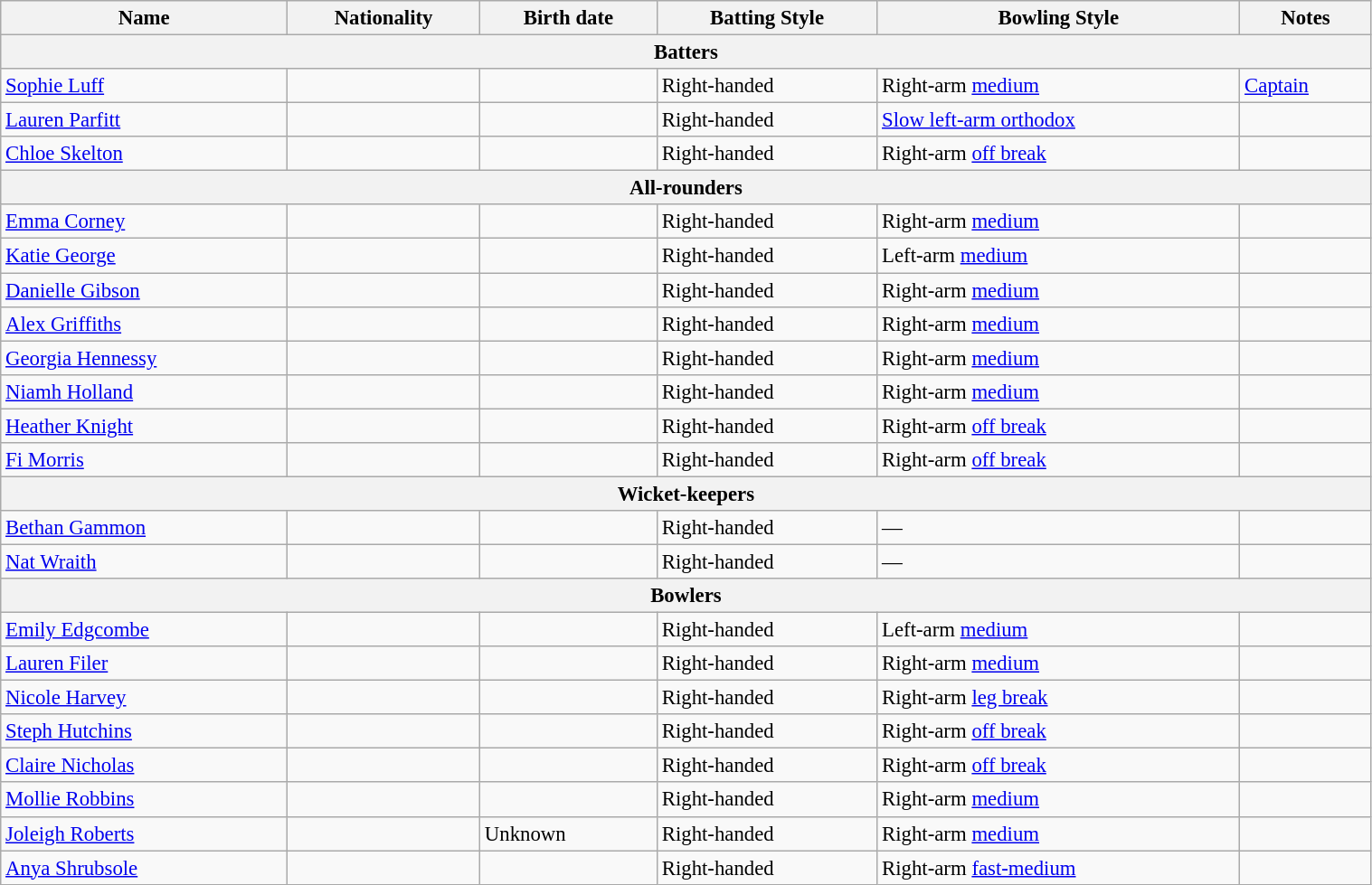<table class="wikitable"  style="font-size:95%; width:80%;">
<tr>
<th>Name</th>
<th>Nationality</th>
<th>Birth date</th>
<th>Batting Style</th>
<th>Bowling Style</th>
<th>Notes</th>
</tr>
<tr>
<th colspan="7">Batters</th>
</tr>
<tr>
<td><a href='#'>Sophie Luff</a></td>
<td></td>
<td></td>
<td>Right-handed</td>
<td>Right-arm <a href='#'>medium</a></td>
<td><a href='#'>Captain</a></td>
</tr>
<tr>
<td><a href='#'>Lauren Parfitt</a></td>
<td></td>
<td></td>
<td>Right-handed</td>
<td><a href='#'>Slow left-arm orthodox</a></td>
<td></td>
</tr>
<tr>
<td><a href='#'>Chloe Skelton</a></td>
<td></td>
<td></td>
<td>Right-handed</td>
<td>Right-arm <a href='#'>off break</a></td>
<td></td>
</tr>
<tr>
<th colspan="7">All-rounders</th>
</tr>
<tr>
<td><a href='#'>Emma Corney</a></td>
<td></td>
<td></td>
<td>Right-handed</td>
<td>Right-arm <a href='#'>medium</a></td>
<td></td>
</tr>
<tr>
<td><a href='#'>Katie George</a></td>
<td></td>
<td></td>
<td>Right-handed</td>
<td>Left-arm <a href='#'>medium</a></td>
<td></td>
</tr>
<tr>
<td><a href='#'>Danielle Gibson</a></td>
<td></td>
<td></td>
<td>Right-handed</td>
<td>Right-arm <a href='#'>medium</a></td>
<td></td>
</tr>
<tr>
<td><a href='#'>Alex Griffiths</a></td>
<td></td>
<td></td>
<td>Right-handed</td>
<td>Right-arm <a href='#'>medium</a></td>
<td></td>
</tr>
<tr>
<td><a href='#'>Georgia Hennessy</a></td>
<td></td>
<td></td>
<td>Right-handed</td>
<td>Right-arm <a href='#'>medium</a></td>
<td></td>
</tr>
<tr>
<td><a href='#'>Niamh Holland</a></td>
<td></td>
<td></td>
<td>Right-handed</td>
<td>Right-arm <a href='#'>medium</a></td>
<td></td>
</tr>
<tr>
<td><a href='#'>Heather Knight</a></td>
<td></td>
<td></td>
<td>Right-handed</td>
<td>Right-arm <a href='#'>off break</a></td>
<td></td>
</tr>
<tr>
<td><a href='#'>Fi Morris</a></td>
<td></td>
<td></td>
<td>Right-handed</td>
<td>Right-arm <a href='#'>off break</a></td>
<td></td>
</tr>
<tr>
<th colspan="7">Wicket-keepers</th>
</tr>
<tr>
<td><a href='#'>Bethan Gammon</a></td>
<td></td>
<td></td>
<td>Right-handed</td>
<td>—</td>
<td></td>
</tr>
<tr>
<td><a href='#'>Nat Wraith</a></td>
<td></td>
<td></td>
<td>Right-handed</td>
<td>—</td>
<td></td>
</tr>
<tr>
<th colspan="7">Bowlers</th>
</tr>
<tr>
<td><a href='#'>Emily Edgcombe</a></td>
<td></td>
<td></td>
<td>Right-handed</td>
<td>Left-arm <a href='#'>medium</a></td>
<td></td>
</tr>
<tr>
<td><a href='#'>Lauren Filer</a></td>
<td></td>
<td></td>
<td>Right-handed</td>
<td>Right-arm <a href='#'>medium</a></td>
<td></td>
</tr>
<tr>
<td><a href='#'>Nicole Harvey</a></td>
<td></td>
<td></td>
<td>Right-handed</td>
<td>Right-arm <a href='#'>leg break</a></td>
<td></td>
</tr>
<tr>
<td><a href='#'>Steph Hutchins</a></td>
<td></td>
<td></td>
<td>Right-handed</td>
<td>Right-arm <a href='#'>off break</a></td>
<td></td>
</tr>
<tr>
<td><a href='#'>Claire Nicholas</a></td>
<td></td>
<td></td>
<td>Right-handed</td>
<td>Right-arm <a href='#'>off break</a></td>
<td></td>
</tr>
<tr>
<td><a href='#'>Mollie Robbins</a></td>
<td></td>
<td></td>
<td>Right-handed</td>
<td>Right-arm <a href='#'>medium</a></td>
<td></td>
</tr>
<tr>
<td><a href='#'>Joleigh Roberts</a></td>
<td></td>
<td>Unknown</td>
<td>Right-handed</td>
<td>Right-arm <a href='#'>medium</a></td>
<td></td>
</tr>
<tr>
<td><a href='#'>Anya Shrubsole</a></td>
<td></td>
<td></td>
<td>Right-handed</td>
<td>Right-arm <a href='#'>fast-medium</a></td>
<td></td>
</tr>
</table>
